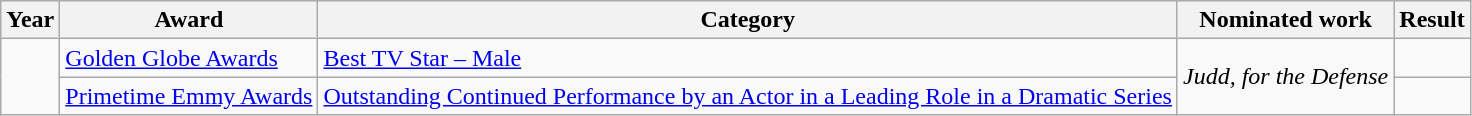<table class="wikitable sortable">
<tr>
<th>Year</th>
<th>Award</th>
<th>Category</th>
<th>Nominated work</th>
<th>Result</th>
</tr>
<tr>
<td rowspan="2"></td>
<td><a href='#'>Golden Globe Awards</a></td>
<td><a href='#'>Best TV Star – Male</a></td>
<td rowspan="2"><em>Judd, for the Defense</em></td>
<td></td>
</tr>
<tr>
<td><a href='#'>Primetime Emmy Awards</a></td>
<td><a href='#'>Outstanding Continued Performance by an Actor in a Leading Role in a Dramatic Series</a></td>
<td></td>
</tr>
</table>
